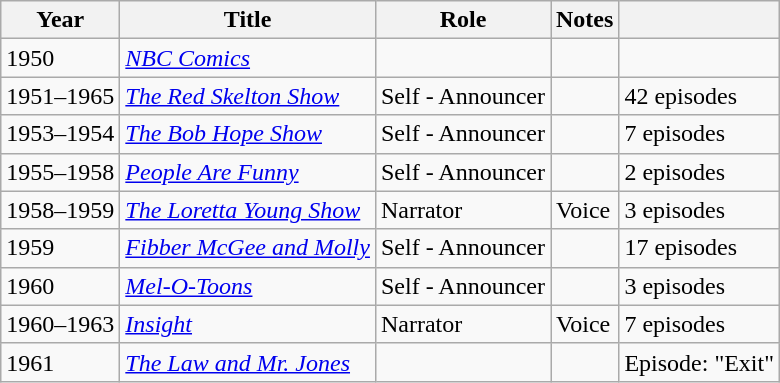<table class="wikitable">
<tr>
<th>Year</th>
<th>Title</th>
<th>Role</th>
<th>Notes</th>
<th></th>
</tr>
<tr>
<td>1950</td>
<td><em><a href='#'>NBC Comics</a></em></td>
<td></td>
<td></td>
<td></td>
</tr>
<tr>
<td>1951–1965</td>
<td><em><a href='#'>The Red Skelton Show</a></em></td>
<td>Self - Announcer</td>
<td></td>
<td>42 episodes</td>
</tr>
<tr>
<td>1953–1954</td>
<td><em><a href='#'>The Bob Hope Show</a></em></td>
<td>Self - Announcer</td>
<td></td>
<td>7 episodes</td>
</tr>
<tr>
<td>1955–1958</td>
<td><em><a href='#'>People Are Funny</a></em></td>
<td>Self - Announcer</td>
<td></td>
<td>2 episodes</td>
</tr>
<tr>
<td>1958–1959</td>
<td><em><a href='#'>The Loretta Young Show</a></em></td>
<td>Narrator</td>
<td>Voice</td>
<td>3 episodes</td>
</tr>
<tr>
<td>1959</td>
<td><em><a href='#'>Fibber McGee and Molly</a></em></td>
<td>Self - Announcer</td>
<td></td>
<td>17 episodes</td>
</tr>
<tr>
<td>1960</td>
<td><em><a href='#'>Mel-O-Toons</a></em></td>
<td>Self - Announcer</td>
<td></td>
<td>3 episodes</td>
</tr>
<tr>
<td>1960–1963</td>
<td><em><a href='#'>Insight</a></em></td>
<td>Narrator</td>
<td>Voice</td>
<td>7 episodes</td>
</tr>
<tr>
<td>1961</td>
<td><em><a href='#'>The Law and Mr. Jones</a></em></td>
<td></td>
<td></td>
<td>Episode: "Exit"</td>
</tr>
</table>
